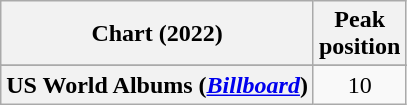<table class="wikitable sortable plainrowheaders" style="text-align:center">
<tr>
<th scope="col">Chart (2022)</th>
<th scope="col">Peak<br>position</th>
</tr>
<tr>
</tr>
<tr>
</tr>
<tr>
</tr>
<tr>
</tr>
<tr>
<th scope="row">US World Albums (<em><a href='#'>Billboard</a></em>)</th>
<td>10</td>
</tr>
</table>
